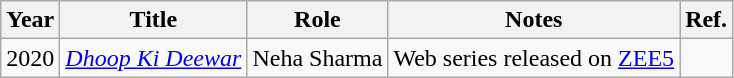<table class="wikitable sortable plainrowheaders">
<tr style="text-align:center;">
<th scope="col">Year</th>
<th scope="col">Title</th>
<th scope="col">Role</th>
<th scope="col">Notes</th>
<th scope="col">Ref.</th>
</tr>
<tr>
<td>2020</td>
<td><em><a href='#'>Dhoop Ki Deewar</a></em></td>
<td>Neha Sharma</td>
<td>Web series released on <a href='#'>ZEE5</a></td>
<td></td>
</tr>
</table>
